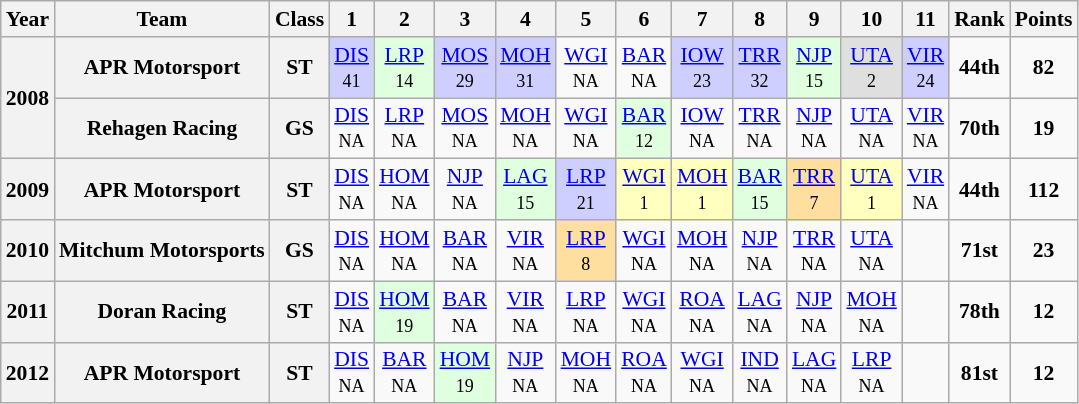<table class="wikitable" style="text-align:center; font-size:90%">
<tr>
<th>Year</th>
<th>Team</th>
<th>Class</th>
<th>1</th>
<th>2</th>
<th>3</th>
<th>4</th>
<th>5</th>
<th>6</th>
<th>7</th>
<th>8</th>
<th>9</th>
<th>10</th>
<th>11</th>
<th>Rank</th>
<th>Points</th>
</tr>
<tr>
<th rowspan=2>2008</th>
<th>APR Motorsport</th>
<th>ST</th>
<td style="background:#CFCFFF;"><a href='#'>DIS</a> <br><small>41</small></td>
<td style="background:#DFFFDF;"><a href='#'>LRP</a><br><small>14</small></td>
<td style="background:#CFCFFF;"><a href='#'>MOS</a><br><small>29</small></td>
<td style="background:#CFCFFF;"><a href='#'>MOH</a><br><small>31</small></td>
<td><a href='#'>WGI</a><br><small>NA</small></td>
<td><a href='#'>BAR</a><br><small>NA</small></td>
<td style="background:#CFCFFF;"><a href='#'>IOW</a><br><small>23</small></td>
<td style="background:#CFCFFF;"><a href='#'>TRR</a><br><small>32</small></td>
<td style="background:#DFFFDF;"><a href='#'>NJP</a><br><small>15</small></td>
<td style="background:#DFDFDF;"><a href='#'>UTA</a><br><small>2</small></td>
<td style="background:#CFCFFF;"><a href='#'>VIR</a><br><small>24</small></td>
<td><strong>44th</strong></td>
<td><strong>82</strong></td>
</tr>
<tr>
<th>Rehagen Racing</th>
<th>GS</th>
<td><a href='#'>DIS</a> <br><small>NA</small></td>
<td><a href='#'>LRP</a><br><small>NA</small></td>
<td><a href='#'>MOS</a><br><small>NA</small></td>
<td><a href='#'>MOH</a><br><small>NA</small></td>
<td><a href='#'>WGI</a><br><small>NA</small></td>
<td style="background:#DFFFDF;"><a href='#'>BAR</a><br><small>12</small></td>
<td><a href='#'>IOW</a><br><small>NA</small></td>
<td><a href='#'>TRR</a><br><small>NA</small></td>
<td><a href='#'>NJP</a><br><small>NA</small></td>
<td><a href='#'>UTA</a><br><small>NA</small></td>
<td><a href='#'>VIR</a><br><small>NA</small></td>
<td><strong>70th</strong></td>
<td><strong>19</strong></td>
</tr>
<tr>
<th>2009</th>
<th>APR Motorsport</th>
<th>ST</th>
<td><a href='#'>DIS</a> <br><small>NA</small></td>
<td><a href='#'>HOM</a> <br><small>NA</small></td>
<td><a href='#'>NJP</a><br><small>NA</small></td>
<td style="background:#DFFFDF;"><a href='#'>LAG</a> <br><small>15</small></td>
<td style="background:#CFCFFF;"><a href='#'>LRP</a><br><small>21</small></td>
<td style="background:#FFFFBF;"><a href='#'>WGI</a><br><small>1</small></td>
<td style="background:#FFFFBF;"><a href='#'>MOH</a><br><small>1</small></td>
<td style="background:#DFFFDF;"><a href='#'>BAR</a><br><small>15</small></td>
<td style="background:#FFDF9F;"><a href='#'>TRR</a><br><small>7</small></td>
<td style="background:#FFFFBF;"><a href='#'>UTA</a><br><small>1</small></td>
<td><a href='#'>VIR</a><br><small>NA</small></td>
<td><strong>44th</strong></td>
<td><strong>112</strong></td>
</tr>
<tr>
<th>2010</th>
<th>Mitchum Motorsports</th>
<th>GS</th>
<td><a href='#'>DIS</a> <br><small>NA</small></td>
<td><a href='#'>HOM</a> <br><small>NA</small></td>
<td><a href='#'>BAR</a><br><small>NA</small></td>
<td><a href='#'>VIR</a><br><small>NA</small></td>
<td style="background:#FFDF9F;"><a href='#'>LRP</a><br><small>8</small></td>
<td><a href='#'>WGI</a><br><small>NA</small></td>
<td><a href='#'>MOH</a><br><small>NA</small></td>
<td><a href='#'>NJP</a><br><small>NA</small></td>
<td><a href='#'>TRR</a><br><small>NA</small></td>
<td><a href='#'>UTA</a><br><small>NA</small></td>
<td></td>
<td><strong>71st</strong></td>
<td><strong>23</strong></td>
</tr>
<tr>
<th>2011</th>
<th>Doran Racing</th>
<th>ST</th>
<td><a href='#'>DIS</a> <br><small>NA</small></td>
<td style="background:#DFFFDF;"><a href='#'>HOM</a> <br><small>19</small></td>
<td><a href='#'>BAR</a><br><small>NA</small></td>
<td><a href='#'>VIR</a><br><small>NA</small></td>
<td><a href='#'>LRP</a><br><small>NA</small></td>
<td><a href='#'>WGI</a><br><small>NA</small></td>
<td><a href='#'>ROA</a><br><small>NA</small></td>
<td><a href='#'>LAG</a> <br><small>NA</small></td>
<td><a href='#'>NJP</a><br><small>NA</small></td>
<td><a href='#'>MOH</a><br><small>NA</small></td>
<td></td>
<td><strong>78th</strong></td>
<td><strong>12</strong></td>
</tr>
<tr>
<th>2012</th>
<th>APR Motorsport</th>
<th>ST</th>
<td><a href='#'>DIS</a> <br><small>NA</small></td>
<td><a href='#'>BAR</a><br><small>NA</small></td>
<td style="background:#DFFFDF;"><a href='#'>HOM</a> <br><small>19</small></td>
<td><a href='#'>NJP</a><br><small>NA</small></td>
<td><a href='#'>MOH</a><br><small>NA</small></td>
<td><a href='#'>ROA</a><br><small>NA</small></td>
<td><a href='#'>WGI</a><br><small>NA</small></td>
<td><a href='#'>IND</a><br><small>NA</small></td>
<td><a href='#'>LAG</a> <br><small>NA</small></td>
<td><a href='#'>LRP</a><br><small>NA</small></td>
<td></td>
<td><strong>81st</strong></td>
<td><strong>12</strong></td>
</tr>
</table>
